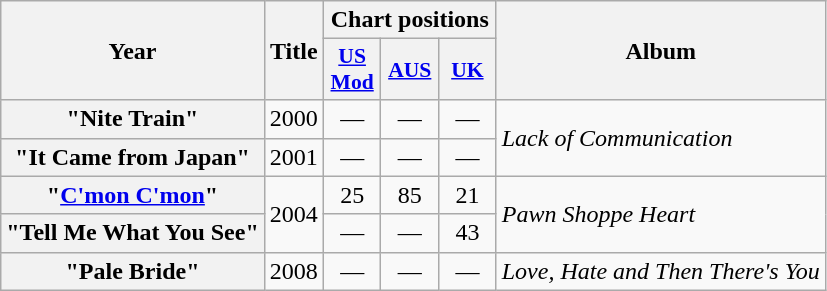<table class="wikitable plainrowheaders" style="text-align:center">
<tr>
<th scope="col" rowspan="2">Year</th>
<th scope="col" rowspan="2">Title</th>
<th colspan="3">Chart positions</th>
<th scope="col" rowspan="2">Album</th>
</tr>
<tr>
<th scope="col" style="width:2.2em;font-size:90%;"><a href='#'>US Mod</a></th>
<th scope="col" style="width:2.2em;font-size:90%;"><a href='#'>AUS</a><br></th>
<th scope="col" style="width:2.2em;font-size:90%;"><a href='#'>UK</a><br></th>
</tr>
<tr>
<th scope="row">"Nite Train"</th>
<td>2000</td>
<td>—</td>
<td>—</td>
<td>—</td>
<td rowspan="2" style="text-align:left;"><em>Lack of Communication</em></td>
</tr>
<tr>
<th scope="row">"It Came from Japan"</th>
<td>2001</td>
<td>—</td>
<td>—</td>
<td>—</td>
</tr>
<tr>
<th scope="row">"<a href='#'>C'mon C'mon</a>"</th>
<td rowspan="2">2004</td>
<td>25</td>
<td>85</td>
<td>21</td>
<td rowspan="2" style="text-align:left;"><em>Pawn Shoppe Heart</em></td>
</tr>
<tr>
<th scope="row">"Tell Me What You See"</th>
<td>—</td>
<td>—</td>
<td>43</td>
</tr>
<tr>
<th scope="row">"Pale Bride"</th>
<td>2008</td>
<td>—</td>
<td>—</td>
<td>—</td>
<td style="text-align:left;"><em>Love, Hate and Then There's You</em></td>
</tr>
</table>
